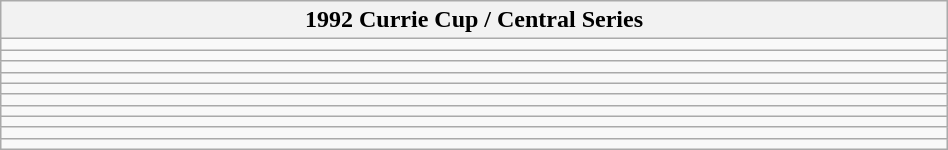<table class="wikitable" width=50%>
<tr>
<th>1992 Currie Cup / Central Series</th>
</tr>
<tr>
<td></td>
</tr>
<tr>
<td></td>
</tr>
<tr>
<td></td>
</tr>
<tr>
<td></td>
</tr>
<tr>
<td></td>
</tr>
<tr>
<td></td>
</tr>
<tr>
<td></td>
</tr>
<tr>
<td></td>
</tr>
<tr>
<td></td>
</tr>
<tr>
<td></td>
</tr>
</table>
